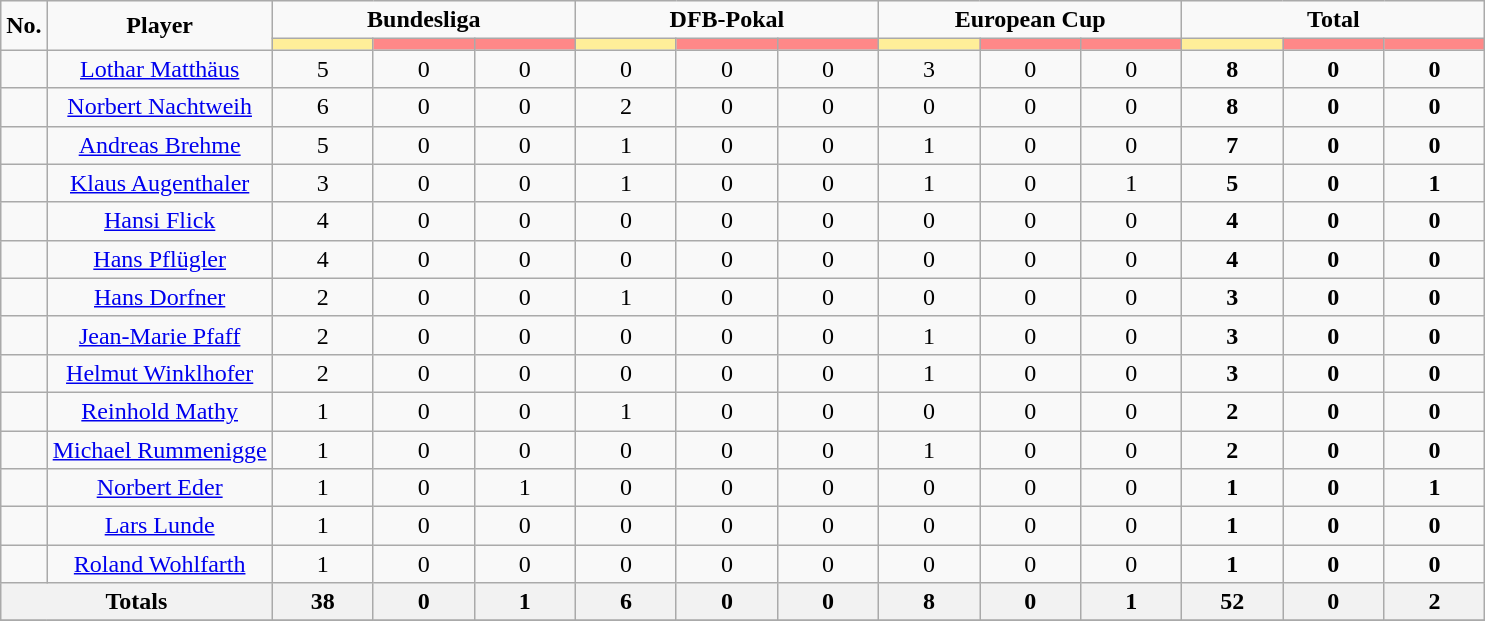<table class="wikitable" style="text-align:center;">
<tr style="text-align:center;">
<td rowspan="2"><strong>No.</strong></td>
<td rowspan="2"><strong>Player</strong></td>
<td colspan="3"><strong>Bundesliga</strong></td>
<td colspan="3"><strong>DFB-Pokal</strong></td>
<td colspan="3"><strong>European Cup</strong></td>
<td colspan="3"><strong>Total</strong></td>
</tr>
<tr>
<th style="width:60px; background:#fe9;"></th>
<th style="width:60px; background:#ff8888;"></th>
<th style="width:60px; background:#ff8888;"></th>
<th style="width:60px; background:#fe9;"></th>
<th style="width:60px; background:#ff8888;"></th>
<th style="width:60px; background:#ff8888;"></th>
<th style="width:60px; background:#fe9;"></th>
<th style="width:60px; background:#ff8888;"></th>
<th style="width:60px; background:#ff8888;"></th>
<th style="width:60px; background:#fe9;"></th>
<th style="width:60px; background:#ff8888;"></th>
<th style="width:60px; background:#ff8888;"></th>
</tr>
<tr>
<td></td>
<td><a href='#'>Lothar Matthäus</a></td>
<td>5</td>
<td>0</td>
<td>0</td>
<td>0</td>
<td>0</td>
<td>0</td>
<td>3</td>
<td>0</td>
<td>0</td>
<td><strong>8</strong></td>
<td><strong>0</strong></td>
<td><strong>0</strong></td>
</tr>
<tr>
<td></td>
<td><a href='#'>Norbert Nachtweih</a></td>
<td>6</td>
<td>0</td>
<td>0</td>
<td>2</td>
<td>0</td>
<td>0</td>
<td>0</td>
<td>0</td>
<td>0</td>
<td><strong>8</strong></td>
<td><strong>0</strong></td>
<td><strong>0</strong></td>
</tr>
<tr>
<td></td>
<td><a href='#'>Andreas Brehme</a></td>
<td>5</td>
<td>0</td>
<td>0</td>
<td>1</td>
<td>0</td>
<td>0</td>
<td>1</td>
<td>0</td>
<td>0</td>
<td><strong>7</strong></td>
<td><strong>0</strong></td>
<td><strong>0</strong></td>
</tr>
<tr>
<td></td>
<td><a href='#'>Klaus Augenthaler</a></td>
<td>3</td>
<td>0</td>
<td>0</td>
<td>1</td>
<td>0</td>
<td>0</td>
<td>1</td>
<td>0</td>
<td>1</td>
<td><strong>5</strong></td>
<td><strong>0</strong></td>
<td><strong>1</strong></td>
</tr>
<tr>
<td></td>
<td><a href='#'>Hansi Flick</a></td>
<td>4</td>
<td>0</td>
<td>0</td>
<td>0</td>
<td>0</td>
<td>0</td>
<td>0</td>
<td>0</td>
<td>0</td>
<td><strong>4</strong></td>
<td><strong>0</strong></td>
<td><strong>0</strong></td>
</tr>
<tr>
<td></td>
<td><a href='#'>Hans Pflügler</a></td>
<td>4</td>
<td>0</td>
<td>0</td>
<td>0</td>
<td>0</td>
<td>0</td>
<td>0</td>
<td>0</td>
<td>0</td>
<td><strong>4</strong></td>
<td><strong>0</strong></td>
<td><strong>0</strong></td>
</tr>
<tr>
<td></td>
<td><a href='#'>Hans Dorfner</a></td>
<td>2</td>
<td>0</td>
<td>0</td>
<td>1</td>
<td>0</td>
<td>0</td>
<td>0</td>
<td>0</td>
<td>0</td>
<td><strong>3</strong></td>
<td><strong>0</strong></td>
<td><strong>0</strong></td>
</tr>
<tr>
<td></td>
<td><a href='#'>Jean-Marie Pfaff</a></td>
<td>2</td>
<td>0</td>
<td>0</td>
<td>0</td>
<td>0</td>
<td>0</td>
<td>1</td>
<td>0</td>
<td>0</td>
<td><strong>3</strong></td>
<td><strong>0</strong></td>
<td><strong>0</strong></td>
</tr>
<tr>
<td></td>
<td><a href='#'>Helmut Winklhofer</a></td>
<td>2</td>
<td>0</td>
<td>0</td>
<td>0</td>
<td>0</td>
<td>0</td>
<td>1</td>
<td>0</td>
<td>0</td>
<td><strong>3</strong></td>
<td><strong>0</strong></td>
<td><strong>0</strong></td>
</tr>
<tr>
<td></td>
<td><a href='#'>Reinhold Mathy</a></td>
<td>1</td>
<td>0</td>
<td>0</td>
<td>1</td>
<td>0</td>
<td>0</td>
<td>0</td>
<td>0</td>
<td>0</td>
<td><strong>2</strong></td>
<td><strong>0</strong></td>
<td><strong>0</strong></td>
</tr>
<tr>
<td></td>
<td><a href='#'>Michael Rummenigge</a></td>
<td>1</td>
<td>0</td>
<td>0</td>
<td>0</td>
<td>0</td>
<td>0</td>
<td>1</td>
<td>0</td>
<td>0</td>
<td><strong>2</strong></td>
<td><strong>0</strong></td>
<td><strong>0</strong></td>
</tr>
<tr>
<td></td>
<td><a href='#'>Norbert Eder</a></td>
<td>1</td>
<td>0</td>
<td>1</td>
<td>0</td>
<td>0</td>
<td>0</td>
<td>0</td>
<td>0</td>
<td>0</td>
<td><strong>1</strong></td>
<td><strong>0</strong></td>
<td><strong>1</strong></td>
</tr>
<tr>
<td></td>
<td><a href='#'>Lars Lunde</a></td>
<td>1</td>
<td>0</td>
<td>0</td>
<td>0</td>
<td>0</td>
<td>0</td>
<td>0</td>
<td>0</td>
<td>0</td>
<td><strong>1</strong></td>
<td><strong>0</strong></td>
<td><strong>0</strong></td>
</tr>
<tr>
<td></td>
<td><a href='#'>Roland Wohlfarth</a></td>
<td>1</td>
<td>0</td>
<td>0</td>
<td>0</td>
<td>0</td>
<td>0</td>
<td>0</td>
<td>0</td>
<td>0</td>
<td><strong>1</strong></td>
<td><strong>0</strong></td>
<td><strong>0</strong></td>
</tr>
<tr>
<th colspan="2">Totals</th>
<th>38</th>
<th>0</th>
<th>1</th>
<th>6</th>
<th>0</th>
<th>0</th>
<th>8</th>
<th>0</th>
<th>1</th>
<th>52</th>
<th>0</th>
<th>2</th>
</tr>
<tr>
</tr>
</table>
